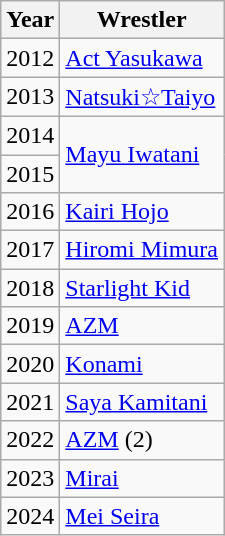<table class="wikitable">
<tr>
<th>Year</th>
<th>Wrestler</th>
</tr>
<tr>
<td>2012</td>
<td><a href='#'>Act Yasukawa</a></td>
</tr>
<tr>
<td>2013</td>
<td><a href='#'>Natsuki☆Taiyo</a></td>
</tr>
<tr>
<td>2014</td>
<td rowspan="2"><a href='#'>Mayu Iwatani</a></td>
</tr>
<tr>
<td>2015</td>
</tr>
<tr>
<td>2016</td>
<td><a href='#'>Kairi Hojo</a></td>
</tr>
<tr>
<td>2017</td>
<td><a href='#'>Hiromi Mimura</a></td>
</tr>
<tr>
<td>2018</td>
<td><a href='#'>Starlight Kid</a></td>
</tr>
<tr>
<td>2019</td>
<td><a href='#'>AZM</a></td>
</tr>
<tr>
<td>2020</td>
<td><a href='#'>Konami</a></td>
</tr>
<tr>
<td>2021</td>
<td><a href='#'>Saya Kamitani</a></td>
</tr>
<tr>
<td>2022</td>
<td><a href='#'>AZM</a> (2)</td>
</tr>
<tr>
<td>2023</td>
<td><a href='#'>Mirai</a></td>
</tr>
<tr>
<td>2024</td>
<td><a href='#'>Mei Seira</a></td>
</tr>
</table>
